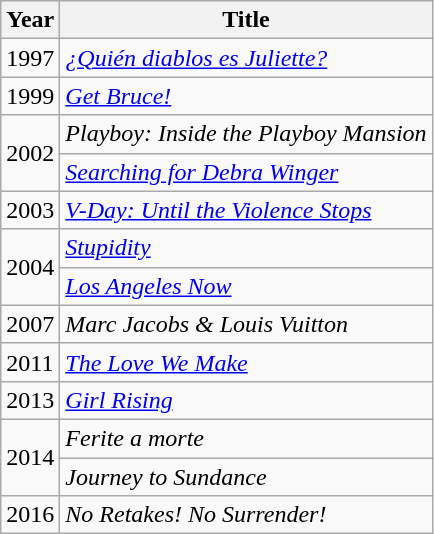<table class="wikitable plainrowheaders sortable" style="margin-right: 0;">
<tr>
<th>Year</th>
<th>Title</th>
</tr>
<tr>
<td>1997</td>
<td><em><a href='#'>¿Quién diablos es Juliette?</a></em></td>
</tr>
<tr>
<td>1999</td>
<td><em><a href='#'>Get Bruce!</a></em></td>
</tr>
<tr>
<td rowspan="2">2002</td>
<td><em>Playboy: Inside the Playboy Mansion</em></td>
</tr>
<tr>
<td><em><a href='#'>Searching for Debra Winger</a></em></td>
</tr>
<tr>
<td>2003</td>
<td><em><a href='#'>V-Day: Until the Violence Stops</a></em></td>
</tr>
<tr>
<td rowspan="2">2004</td>
<td><em><a href='#'>Stupidity</a></em></td>
</tr>
<tr>
<td><em><a href='#'>Los Angeles Now</a></em></td>
</tr>
<tr>
<td>2007</td>
<td><em>Marc Jacobs & Louis Vuitton</em></td>
</tr>
<tr>
<td>2011</td>
<td><em><a href='#'>The Love We Make</a></em></td>
</tr>
<tr>
<td>2013</td>
<td><em><a href='#'>Girl Rising</a></em></td>
</tr>
<tr>
<td rowspan="2">2014</td>
<td><em>Ferite a morte</em></td>
</tr>
<tr>
<td><em>Journey to Sundance</em></td>
</tr>
<tr>
<td>2016</td>
<td><em>No Retakes! No Surrender!</em></td>
</tr>
</table>
